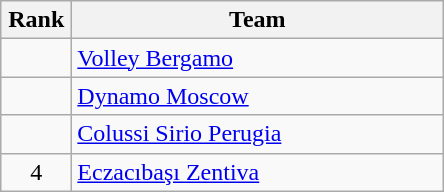<table class="wikitable" style="text-align: center;">
<tr>
<th width=40>Rank</th>
<th width=240>Team</th>
</tr>
<tr align=center>
<td></td>
<td style="text-align:left;"> <a href='#'>Volley Bergamo</a></td>
</tr>
<tr align=center>
<td></td>
<td style="text-align:left;"> <a href='#'>Dynamo Moscow</a></td>
</tr>
<tr align=center>
<td></td>
<td style="text-align:left;"> <a href='#'>Colussi Sirio Perugia</a></td>
</tr>
<tr align=center>
<td>4</td>
<td style="text-align:left;"> <a href='#'>Eczacıbaşı Zentiva</a></td>
</tr>
</table>
